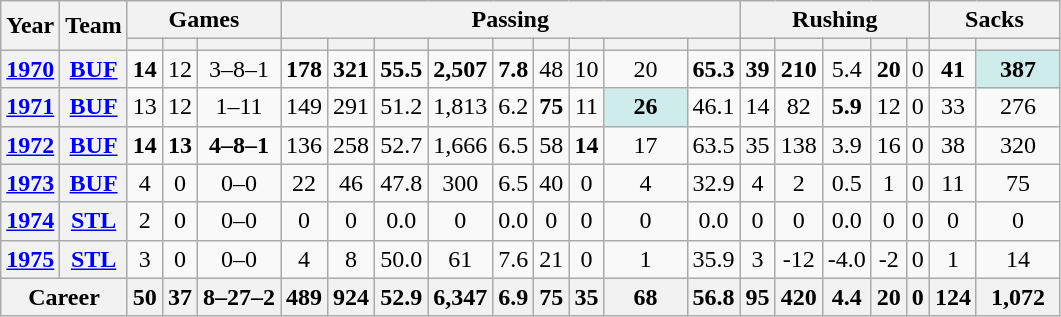<table class="wikitable" style="text-align:center;">
<tr>
<th rowspan="2">Year</th>
<th rowspan="2">Team</th>
<th colspan="3">Games</th>
<th colspan="9">Passing</th>
<th colspan="5">Rushing</th>
<th colspan="2">Sacks</th>
</tr>
<tr>
<th></th>
<th></th>
<th></th>
<th></th>
<th></th>
<th></th>
<th></th>
<th></th>
<th></th>
<th></th>
<th></th>
<th></th>
<th></th>
<th></th>
<th></th>
<th></th>
<th></th>
<th></th>
<th></th>
</tr>
<tr>
<th><a href='#'>1970</a></th>
<th><a href='#'>BUF</a></th>
<td><strong>14</strong></td>
<td>12</td>
<td>3–8–1</td>
<td><strong>178</strong></td>
<td><strong>321</strong></td>
<td><strong>55.5</strong></td>
<td><strong>2,507</strong></td>
<td><strong>7.8</strong></td>
<td>48</td>
<td>10</td>
<td>20</td>
<td><strong>65.3</strong></td>
<td><strong>39</strong></td>
<td><strong>210</strong></td>
<td>5.4</td>
<td><strong>20</strong></td>
<td>0</td>
<td><strong>41</strong></td>
<td style="background:#cfecec; width:3em;"><strong>387</strong></td>
</tr>
<tr>
<th><a href='#'>1971</a></th>
<th><a href='#'>BUF</a></th>
<td>13</td>
<td>12</td>
<td>1–11</td>
<td>149</td>
<td>291</td>
<td>51.2</td>
<td>1,813</td>
<td>6.2</td>
<td><strong>75</strong></td>
<td>11</td>
<td style="background:#cfecec; width:3em;"><strong>26</strong></td>
<td>46.1</td>
<td>14</td>
<td>82</td>
<td><strong>5.9</strong></td>
<td>12</td>
<td>0</td>
<td>33</td>
<td>276</td>
</tr>
<tr>
<th><a href='#'>1972</a></th>
<th><a href='#'>BUF</a></th>
<td><strong>14</strong></td>
<td><strong>13</strong></td>
<td><strong>4–8–1</strong></td>
<td>136</td>
<td>258</td>
<td>52.7</td>
<td>1,666</td>
<td>6.5</td>
<td>58</td>
<td><strong>14</strong></td>
<td>17</td>
<td>63.5</td>
<td>35</td>
<td>138</td>
<td>3.9</td>
<td>16</td>
<td>0</td>
<td>38</td>
<td>320</td>
</tr>
<tr>
<th><a href='#'>1973</a></th>
<th><a href='#'>BUF</a></th>
<td>4</td>
<td>0</td>
<td>0–0</td>
<td>22</td>
<td>46</td>
<td>47.8</td>
<td>300</td>
<td>6.5</td>
<td>40</td>
<td>0</td>
<td>4</td>
<td>32.9</td>
<td>4</td>
<td>2</td>
<td>0.5</td>
<td>1</td>
<td>0</td>
<td>11</td>
<td>75</td>
</tr>
<tr>
<th><a href='#'>1974</a></th>
<th><a href='#'>STL</a></th>
<td>2</td>
<td>0</td>
<td>0–0</td>
<td>0</td>
<td>0</td>
<td>0.0</td>
<td>0</td>
<td>0.0</td>
<td>0</td>
<td>0</td>
<td>0</td>
<td>0.0</td>
<td>0</td>
<td>0</td>
<td>0.0</td>
<td>0</td>
<td>0</td>
<td>0</td>
<td>0</td>
</tr>
<tr>
<th><a href='#'>1975</a></th>
<th><a href='#'>STL</a></th>
<td>3</td>
<td>0</td>
<td>0–0</td>
<td>4</td>
<td>8</td>
<td>50.0</td>
<td>61</td>
<td>7.6</td>
<td>21</td>
<td>0</td>
<td>1</td>
<td>35.9</td>
<td>3</td>
<td>-12</td>
<td>-4.0</td>
<td>-2</td>
<td>0</td>
<td>1</td>
<td>14</td>
</tr>
<tr>
<th colspan="2">Career</th>
<th>50</th>
<th>37</th>
<th>8–27–2</th>
<th>489</th>
<th>924</th>
<th>52.9</th>
<th>6,347</th>
<th>6.9</th>
<th>75</th>
<th>35</th>
<th>68</th>
<th>56.8</th>
<th>95</th>
<th>420</th>
<th>4.4</th>
<th>20</th>
<th>0</th>
<th>124</th>
<th>1,072</th>
</tr>
</table>
